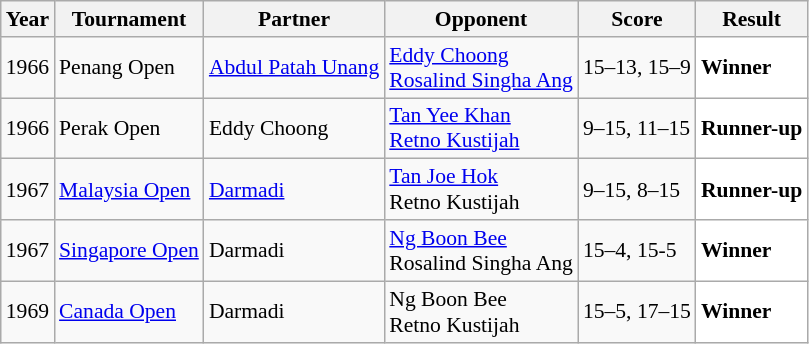<table class="sortable wikitable" style="font-size: 90%;">
<tr>
<th>Year</th>
<th>Tournament</th>
<th>Partner</th>
<th>Opponent</th>
<th>Score</th>
<th>Result</th>
</tr>
<tr>
<td align="center">1966</td>
<td align="left">Penang Open</td>
<td align="left"> <a href='#'>Abdul Patah Unang</a></td>
<td align="left"> <a href='#'>Eddy Choong</a><br> <a href='#'>Rosalind Singha Ang</a></td>
<td align="left">15–13, 15–9</td>
<td style="text-align:left; background:white"> <strong>Winner</strong></td>
</tr>
<tr>
<td align="center">1966</td>
<td align="left">Perak Open</td>
<td align="left"> Eddy Choong</td>
<td align="left"> <a href='#'>Tan Yee Khan</a><br> <a href='#'>Retno Kustijah</a></td>
<td align="left">9–15, 11–15</td>
<td style="text-align:left; background:white"> <strong>Runner-up</strong></td>
</tr>
<tr>
<td align="center">1967</td>
<td align="left"><a href='#'>Malaysia Open</a></td>
<td align="left"> <a href='#'>Darmadi</a></td>
<td align="left"> <a href='#'>Tan Joe Hok</a><br> Retno Kustijah</td>
<td align="left">9–15, 8–15</td>
<td style="text-align:left; background:white"> <strong>Runner-up</strong></td>
</tr>
<tr>
<td align="center">1967</td>
<td align="left"><a href='#'>Singapore Open</a></td>
<td align="left"> Darmadi</td>
<td align="left"> <a href='#'>Ng Boon Bee</a><br> Rosalind Singha Ang</td>
<td align="left">15–4, 15-5</td>
<td style="text-align:left; background:white"> <strong>Winner</strong></td>
</tr>
<tr>
<td align="center">1969</td>
<td align="left"><a href='#'>Canada Open</a></td>
<td align="left"> Darmadi</td>
<td align="left"> Ng Boon Bee<br> Retno Kustijah</td>
<td align="left">15–5, 17–15</td>
<td style="text-align:left; background:white"> <strong>Winner</strong></td>
</tr>
</table>
